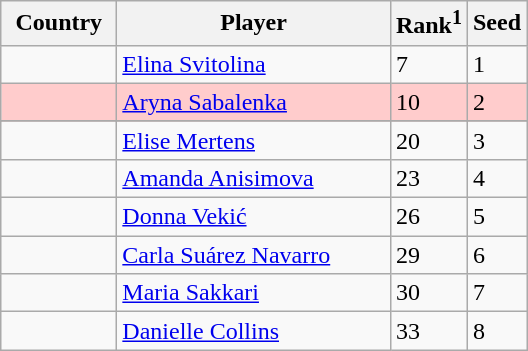<table class="wikitable">
<tr>
<th width="70">Country</th>
<th width="175">Player</th>
<th>Rank<sup>1</sup></th>
<th>Seed</th>
</tr>
<tr>
<td></td>
<td><a href='#'>Elina Svitolina</a></td>
<td>7</td>
<td>1</td>
</tr>
<tr bgcolor="#fcc">
<td></td>
<td><a href='#'>Aryna Sabalenka</a></td>
<td>10</td>
<td>2</td>
</tr>
<tr>
</tr>
<tr>
<td></td>
<td><a href='#'>Elise Mertens</a></td>
<td>20</td>
<td>3</td>
</tr>
<tr>
<td></td>
<td><a href='#'>Amanda Anisimova</a></td>
<td>23</td>
<td>4</td>
</tr>
<tr>
<td></td>
<td><a href='#'>Donna Vekić</a></td>
<td>26</td>
<td>5</td>
</tr>
<tr>
<td></td>
<td><a href='#'>Carla Suárez Navarro</a></td>
<td>29</td>
<td>6</td>
</tr>
<tr>
<td></td>
<td><a href='#'>Maria Sakkari</a></td>
<td>30</td>
<td>7</td>
</tr>
<tr>
<td></td>
<td><a href='#'>Danielle Collins</a></td>
<td>33</td>
<td>8</td>
</tr>
</table>
